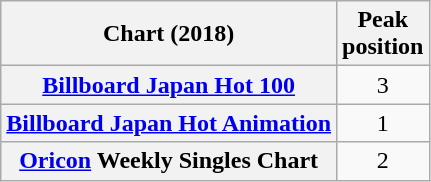<table class="wikitable plainrowheaders" style="text-align:center;">
<tr>
<th>Chart (2018)</th>
<th>Peak<br>position</th>
</tr>
<tr>
<th scope="row"><a href='#'>Billboard Japan Hot 100</a></th>
<td>3</td>
</tr>
<tr>
<th scope="row"><a href='#'>Billboard Japan Hot Animation</a></th>
<td>1</td>
</tr>
<tr>
<th scope="row"><a href='#'>Oricon</a> Weekly Singles Chart</th>
<td>2</td>
</tr>
</table>
